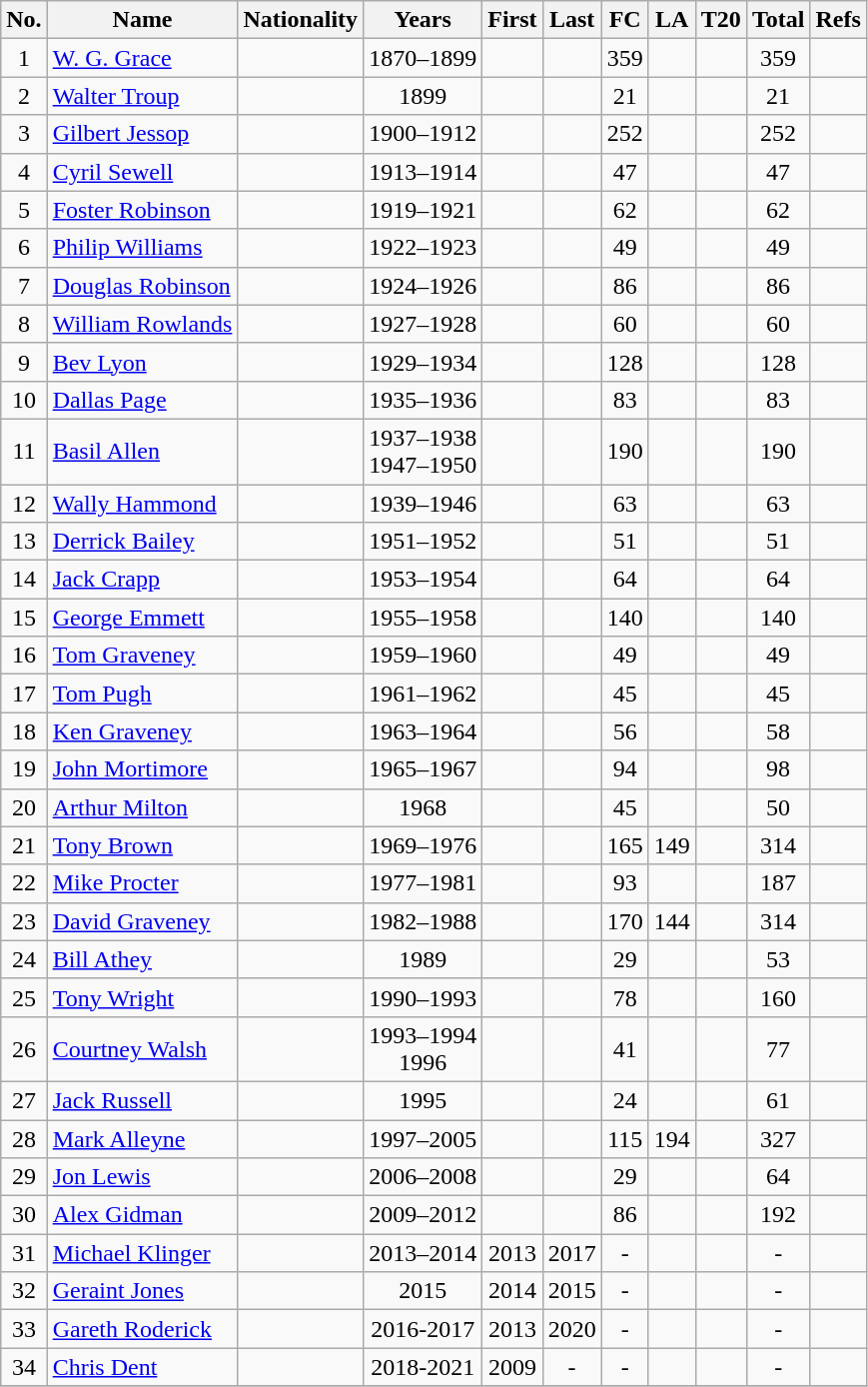<table class="wikitable sortable plainrowheaders" style="text-align: center;">
<tr>
<th scope="col">No.</th>
<th scope="col">Name</th>
<th scope="col">Nationality</th>
<th scope="col">Years</th>
<th scope="col">First</th>
<th scope="col">Last</th>
<th scope="col">FC</th>
<th scope="col">LA</th>
<th scope="col">T20</th>
<th scope="col">Total</th>
<th scope="col" class="unsortable">Refs</th>
</tr>
<tr>
<td>1</td>
<td scope="row" align="left"><a href='#'>W. G. Grace</a></td>
<td></td>
<td>1870–1899</td>
<td></td>
<td></td>
<td>359</td>
<td></td>
<td></td>
<td>359</td>
<td></td>
</tr>
<tr>
<td>2</td>
<td scope="row" align="left"><a href='#'>Walter Troup</a></td>
<td></td>
<td>1899</td>
<td></td>
<td></td>
<td>21</td>
<td></td>
<td></td>
<td>21</td>
<td></td>
</tr>
<tr>
<td>3</td>
<td scope="row" align="left"><a href='#'>Gilbert Jessop</a></td>
<td></td>
<td>1900–1912</td>
<td></td>
<td></td>
<td>252</td>
<td></td>
<td></td>
<td>252</td>
<td></td>
</tr>
<tr>
<td>4</td>
<td scope="row" align="left"><a href='#'>Cyril Sewell</a></td>
<td></td>
<td>1913–1914</td>
<td></td>
<td></td>
<td>47</td>
<td></td>
<td></td>
<td>47</td>
<td></td>
</tr>
<tr>
<td>5</td>
<td scope="row" align="left"><a href='#'>Foster Robinson</a></td>
<td></td>
<td>1919–1921</td>
<td></td>
<td></td>
<td>62</td>
<td></td>
<td></td>
<td>62</td>
<td></td>
</tr>
<tr>
<td>6</td>
<td scope="row" align="left"><a href='#'>Philip Williams</a></td>
<td></td>
<td>1922–1923</td>
<td></td>
<td></td>
<td>49</td>
<td></td>
<td></td>
<td>49</td>
<td></td>
</tr>
<tr>
<td>7</td>
<td scope="row" align="left"><a href='#'>Douglas Robinson</a></td>
<td></td>
<td>1924–1926</td>
<td></td>
<td></td>
<td>86</td>
<td></td>
<td></td>
<td>86</td>
<td></td>
</tr>
<tr>
<td>8</td>
<td scope="row" align="left"><a href='#'>William Rowlands</a></td>
<td></td>
<td>1927–1928</td>
<td></td>
<td></td>
<td>60</td>
<td></td>
<td></td>
<td>60</td>
<td></td>
</tr>
<tr>
<td>9</td>
<td scope="row" align="left"><a href='#'>Bev Lyon</a></td>
<td></td>
<td>1929–1934</td>
<td></td>
<td></td>
<td>128</td>
<td></td>
<td></td>
<td>128</td>
<td></td>
</tr>
<tr>
<td>10</td>
<td scope="row" align="left"><a href='#'>Dallas Page</a></td>
<td></td>
<td>1935–1936</td>
<td></td>
<td></td>
<td>83</td>
<td></td>
<td></td>
<td>83</td>
<td></td>
</tr>
<tr>
<td>11</td>
<td scope="row" align="left"><a href='#'>Basil Allen</a></td>
<td></td>
<td>1937–1938<br>1947–1950</td>
<td></td>
<td></td>
<td>190</td>
<td></td>
<td></td>
<td>190</td>
<td></td>
</tr>
<tr>
<td>12</td>
<td scope="row" align="left"><a href='#'>Wally Hammond</a></td>
<td></td>
<td>1939–1946</td>
<td></td>
<td></td>
<td>63</td>
<td></td>
<td></td>
<td>63</td>
<td></td>
</tr>
<tr>
<td>13</td>
<td scope="row" align="left"><a href='#'>Derrick Bailey</a></td>
<td></td>
<td>1951–1952</td>
<td></td>
<td></td>
<td>51</td>
<td></td>
<td></td>
<td>51</td>
<td></td>
</tr>
<tr>
<td>14</td>
<td scope="row" align="left"><a href='#'>Jack Crapp</a></td>
<td></td>
<td>1953–1954</td>
<td></td>
<td></td>
<td>64</td>
<td></td>
<td></td>
<td>64</td>
<td></td>
</tr>
<tr>
<td>15</td>
<td scope="row" align="left"><a href='#'>George Emmett</a></td>
<td></td>
<td>1955–1958</td>
<td></td>
<td></td>
<td>140</td>
<td></td>
<td></td>
<td>140</td>
<td></td>
</tr>
<tr>
<td>16</td>
<td scope="row" align="left"><a href='#'>Tom Graveney</a></td>
<td></td>
<td>1959–1960</td>
<td></td>
<td></td>
<td>49</td>
<td></td>
<td></td>
<td>49</td>
<td></td>
</tr>
<tr>
<td>17</td>
<td scope="row" align="left"><a href='#'>Tom Pugh</a></td>
<td></td>
<td>1961–1962</td>
<td></td>
<td></td>
<td>45</td>
<td></td>
<td></td>
<td>45</td>
<td></td>
</tr>
<tr>
<td>18</td>
<td scope="row" align="left"><a href='#'>Ken Graveney</a></td>
<td></td>
<td>1963–1964</td>
<td></td>
<td></td>
<td>56</td>
<td></td>
<td></td>
<td>58</td>
<td></td>
</tr>
<tr>
<td>19</td>
<td scope="row" align="left"><a href='#'>John Mortimore</a></td>
<td></td>
<td>1965–1967</td>
<td></td>
<td></td>
<td>94</td>
<td></td>
<td></td>
<td>98</td>
<td></td>
</tr>
<tr>
<td>20</td>
<td scope="row" align="left"><a href='#'>Arthur Milton</a></td>
<td></td>
<td>1968</td>
<td></td>
<td></td>
<td>45</td>
<td></td>
<td></td>
<td>50</td>
<td></td>
</tr>
<tr>
<td>21</td>
<td scope="row" align="left"><a href='#'>Tony Brown</a></td>
<td></td>
<td>1969–1976</td>
<td></td>
<td></td>
<td>165</td>
<td>149</td>
<td></td>
<td>314</td>
<td></td>
</tr>
<tr>
<td>22</td>
<td scope="row" align="left"><a href='#'>Mike Procter</a></td>
<td></td>
<td>1977–1981</td>
<td></td>
<td></td>
<td>93</td>
<td></td>
<td></td>
<td>187</td>
<td></td>
</tr>
<tr>
<td>23</td>
<td scope="row" align="left"><a href='#'>David Graveney</a></td>
<td></td>
<td>1982–1988</td>
<td></td>
<td></td>
<td>170</td>
<td>144</td>
<td></td>
<td>314</td>
<td></td>
</tr>
<tr>
<td>24</td>
<td scope="row" align="left"><a href='#'>Bill Athey</a></td>
<td></td>
<td>1989</td>
<td></td>
<td></td>
<td>29</td>
<td></td>
<td></td>
<td>53</td>
<td></td>
</tr>
<tr>
<td>25</td>
<td scope="row" align="left"><a href='#'>Tony Wright</a></td>
<td></td>
<td>1990–1993</td>
<td></td>
<td></td>
<td>78</td>
<td></td>
<td></td>
<td>160</td>
<td></td>
</tr>
<tr>
<td>26</td>
<td scope="row" align="left"><a href='#'>Courtney Walsh</a></td>
<td></td>
<td>1993–1994<br>1996</td>
<td></td>
<td></td>
<td>41</td>
<td></td>
<td></td>
<td>77</td>
<td></td>
</tr>
<tr>
<td>27</td>
<td scope="row" align="left"><a href='#'>Jack Russell</a></td>
<td></td>
<td>1995</td>
<td></td>
<td></td>
<td>24</td>
<td></td>
<td></td>
<td>61</td>
<td></td>
</tr>
<tr>
<td>28</td>
<td scope="row" align="left"><a href='#'>Mark Alleyne</a></td>
<td></td>
<td>1997–2005</td>
<td></td>
<td></td>
<td>115</td>
<td>194</td>
<td></td>
<td>327</td>
<td></td>
</tr>
<tr>
<td>29</td>
<td scope="row" align="left"><a href='#'>Jon Lewis</a></td>
<td></td>
<td>2006–2008</td>
<td></td>
<td></td>
<td>29</td>
<td></td>
<td></td>
<td>64</td>
<td></td>
</tr>
<tr>
<td>30</td>
<td scope="row" align="left"><a href='#'>Alex Gidman</a></td>
<td></td>
<td>2009–2012</td>
<td></td>
<td></td>
<td>86</td>
<td></td>
<td></td>
<td>192</td>
<td></td>
</tr>
<tr>
<td>31</td>
<td scope="row" align="left"><a href='#'>Michael Klinger</a></td>
<td></td>
<td>2013–2014</td>
<td>2013</td>
<td>2017</td>
<td>-</td>
<td></td>
<td></td>
<td>-</td>
<td></td>
</tr>
<tr>
<td>32</td>
<td scope="row" align="left"><a href='#'>Geraint Jones</a></td>
<td></td>
<td>2015</td>
<td>2014</td>
<td>2015</td>
<td>-</td>
<td></td>
<td></td>
<td>-</td>
<td></td>
</tr>
<tr>
<td>33</td>
<td scope="row" align="left"><a href='#'>Gareth Roderick</a></td>
<td></td>
<td>2016-2017</td>
<td>2013</td>
<td>2020</td>
<td>-</td>
<td></td>
<td></td>
<td>-</td>
<td></td>
</tr>
<tr>
<td>34</td>
<td scope="row" align="left"><a href='#'>Chris Dent</a></td>
<td></td>
<td>2018-2021</td>
<td>2009</td>
<td>-</td>
<td>-</td>
<td></td>
<td></td>
<td>-</td>
<td></td>
</tr>
<tr>
</tr>
</table>
